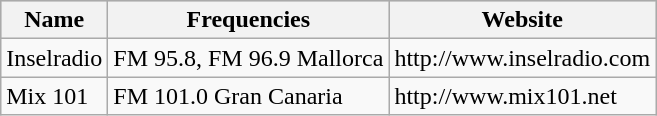<table class="wikitable sortable">
<tr style="background-color:#C9C9C9">
<th>Name</th>
<th>Frequencies</th>
<th>Website</th>
</tr>
<tr>
<td>Inselradio</td>
<td>FM 95.8, FM 96.9 Mallorca</td>
<td>http://www.inselradio.com</td>
</tr>
<tr>
<td>Mix 101</td>
<td>FM 101.0 Gran Canaria</td>
<td>http://www.mix101.net</td>
</tr>
</table>
